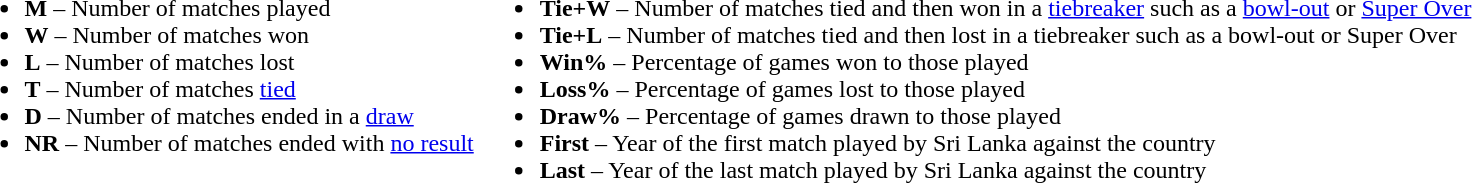<table>
<tr>
<td valign="top"><br><ul><li><strong>M</strong> – Number of matches played</li><li><strong>W</strong> – Number of matches won</li><li><strong>L</strong> – Number of matches lost</li><li><strong>T</strong> – Number of matches <a href='#'>tied</a></li><li><strong>D</strong> – Number of matches ended in a <a href='#'>draw</a></li><li><strong>NR</strong> – Number of matches ended with <a href='#'>no result</a></li></ul></td>
<td valign="top"><br><ul><li><strong>Tie+W</strong> – Number of matches tied and then won in a <a href='#'>tiebreaker</a> such as a <a href='#'>bowl-out</a> or <a href='#'>Super Over</a></li><li><strong>Tie+L</strong> – Number of matches tied and then lost in a tiebreaker such as a bowl-out or Super Over</li><li><strong>Win%</strong> – Percentage of games won to those played</li><li><strong>Loss%</strong> – Percentage of games lost to those played</li><li><strong>Draw%</strong> – Percentage of games drawn to those played</li><li><strong>First</strong> – Year of the first match played by Sri Lanka against the country</li><li><strong>Last</strong> – Year of the last match played by Sri Lanka against the country</li></ul></td>
</tr>
</table>
